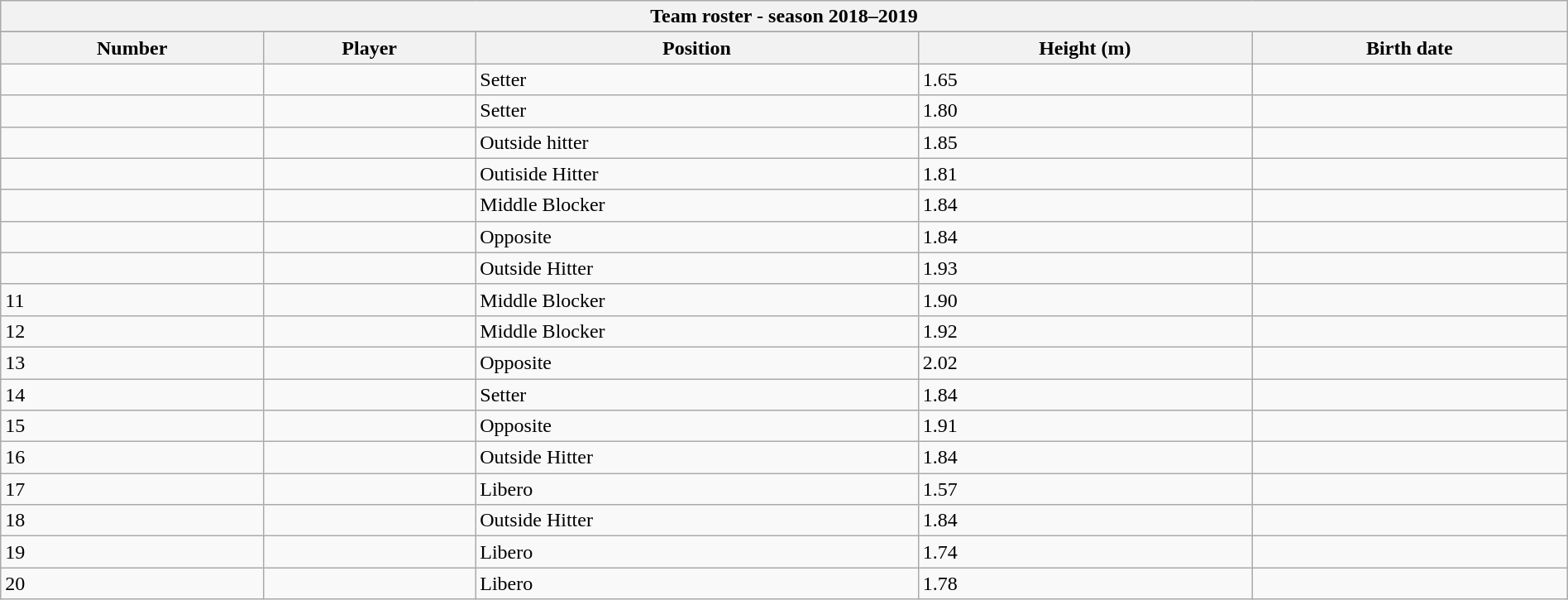<table class="wikitable collapsible collapsed" style="width:100%;">
<tr>
<th colspan=6><strong>Team roster - season 2018–2019</strong></th>
</tr>
<tr>
</tr>
<tr>
<th>Number</th>
<th>Player</th>
<th>Position</th>
<th>Height (m)</th>
<th>Birth date</th>
</tr>
<tr>
<td></td>
<td align=left> </td>
<td>Setter</td>
<td>1.65</td>
<td align=right></td>
</tr>
<tr>
<td></td>
<td align=left> </td>
<td>Setter</td>
<td>1.80</td>
<td align=right></td>
</tr>
<tr>
<td></td>
<td align=left> </td>
<td>Outside hitter</td>
<td>1.85</td>
<td align=right></td>
</tr>
<tr>
<td></td>
<td align=left> </td>
<td>Outiside Hitter</td>
<td>1.81</td>
<td align=right></td>
</tr>
<tr>
<td></td>
<td align=left> </td>
<td>Middle Blocker</td>
<td>1.84</td>
<td align=right></td>
</tr>
<tr>
<td></td>
<td align=left> </td>
<td>Opposite</td>
<td>1.84</td>
<td align=right></td>
</tr>
<tr>
<td></td>
<td align=left> </td>
<td>Outside Hitter</td>
<td>1.93</td>
<td align=right></td>
</tr>
<tr>
<td>11</td>
<td align=left> </td>
<td>Middle Blocker</td>
<td>1.90</td>
<td align=right></td>
</tr>
<tr>
<td>12</td>
<td align=left> </td>
<td>Middle Blocker</td>
<td>1.92</td>
<td align=right></td>
</tr>
<tr>
<td>13</td>
<td align=left> </td>
<td>Opposite</td>
<td>2.02</td>
<td align=right></td>
</tr>
<tr>
<td>14</td>
<td align=left> </td>
<td>Setter</td>
<td>1.84</td>
<td align=right></td>
</tr>
<tr>
<td>15</td>
<td align=left> </td>
<td>Opposite</td>
<td>1.91</td>
<td align=right></td>
</tr>
<tr>
<td>16</td>
<td align=left> </td>
<td>Outside Hitter</td>
<td>1.84</td>
<td align=right></td>
</tr>
<tr>
<td>17</td>
<td align=left> </td>
<td>Libero</td>
<td>1.57</td>
<td align=right></td>
</tr>
<tr>
<td>18</td>
<td align=left> </td>
<td>Outside Hitter</td>
<td>1.84</td>
<td align=right></td>
</tr>
<tr>
<td>19</td>
<td align=left> </td>
<td>Libero</td>
<td>1.74</td>
<td align=right></td>
</tr>
<tr>
<td>20</td>
<td align=left> </td>
<td>Libero</td>
<td>1.78</td>
<td align=right></td>
</tr>
</table>
